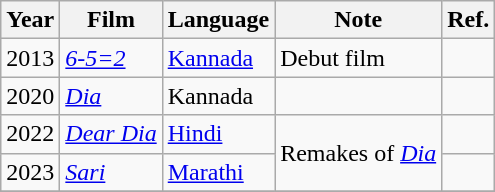<table class="wikitable   ">
<tr>
<th>Year</th>
<th>Film</th>
<th>Language</th>
<th>Note</th>
<th>Ref.</th>
</tr>
<tr>
<td>2013</td>
<td><em><a href='#'>6-5=2</a></em></td>
<td><a href='#'>Kannada</a></td>
<td>Debut film</td>
<td></td>
</tr>
<tr>
<td>2020</td>
<td><em><a href='#'>Dia</a></em></td>
<td>Kannada</td>
<td></td>
<td></td>
</tr>
<tr>
<td>2022</td>
<td><em><a href='#'>Dear Dia</a></em></td>
<td><a href='#'>Hindi</a></td>
<td rowspan="2">Remakes of <em><a href='#'>Dia</a></em></td>
<td></td>
</tr>
<tr>
<td>2023</td>
<td><em><a href='#'>Sari</a></em></td>
<td><a href='#'>Marathi</a></td>
<td></td>
</tr>
<tr>
</tr>
</table>
